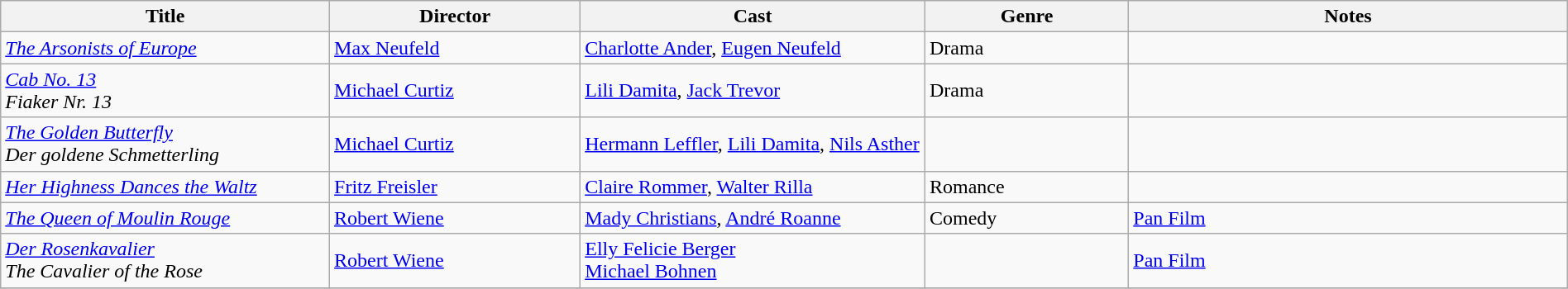<table class="wikitable" width= "100%">
<tr>
<th width=21%>Title</th>
<th width=16%>Director</th>
<th width=22%>Cast</th>
<th width=13%>Genre</th>
<th width=28%>Notes</th>
</tr>
<tr>
<td><em><a href='#'>The Arsonists of Europe</a></em></td>
<td><a href='#'>Max Neufeld</a></td>
<td><a href='#'>Charlotte Ander</a>, <a href='#'>Eugen Neufeld</a></td>
<td>Drama</td>
<td></td>
</tr>
<tr>
<td><em><a href='#'>Cab No. 13</a></em><br><em>Fiaker Nr. 13</em></td>
<td><a href='#'>Michael Curtiz</a></td>
<td><a href='#'>Lili Damita</a>, <a href='#'>Jack Trevor</a></td>
<td>Drama</td>
<td></td>
</tr>
<tr>
<td><em><a href='#'>The Golden Butterfly</a></em><br><em>Der goldene Schmetterling</em></td>
<td><a href='#'>Michael Curtiz</a></td>
<td><a href='#'>Hermann Leffler</a>, <a href='#'>Lili Damita</a>, <a href='#'>Nils Asther</a></td>
<td></td>
</tr>
<tr>
<td><em><a href='#'>Her Highness Dances the Waltz</a></em></td>
<td><a href='#'>Fritz Freisler</a></td>
<td><a href='#'>Claire Rommer</a>, <a href='#'>Walter Rilla</a></td>
<td>Romance</td>
<td></td>
</tr>
<tr>
<td><em><a href='#'>The Queen of Moulin Rouge</a></em></td>
<td><a href='#'>Robert Wiene</a></td>
<td><a href='#'>Mady Christians</a>, <a href='#'>André Roanne</a></td>
<td>Comedy</td>
<td><a href='#'>Pan Film</a></td>
</tr>
<tr>
<td><em><a href='#'>Der Rosenkavalier</a></em><br><em>The Cavalier of the Rose</em></td>
<td><a href='#'>Robert Wiene</a></td>
<td><a href='#'>Elly Felicie Berger</a><br><a href='#'>Michael Bohnen</a></td>
<td></td>
<td><a href='#'>Pan Film</a></td>
</tr>
<tr>
</tr>
</table>
